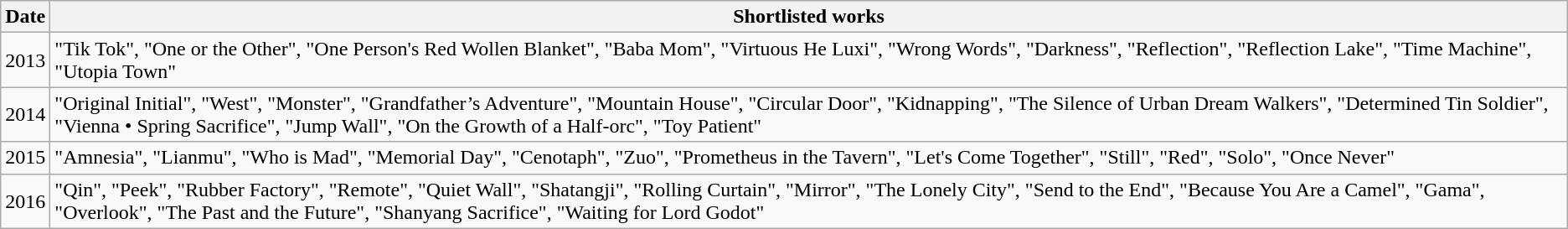<table class="wikitable">
<tr>
<th>Date</th>
<th>Shortlisted works</th>
</tr>
<tr>
<td>2013</td>
<td>"Tik Tok", "One or the Other", "One Person's Red Wollen Blanket", "Baba Mom", "Virtuous He Luxi", "Wrong Words", "Darkness", "Reflection", "Reflection Lake", "Time Machine", "Utopia Town"</td>
</tr>
<tr>
<td>2014</td>
<td>"Original Initial", "West", "Monster", "Grandfather’s Adventure", "Mountain House", "Circular Door", "Kidnapping", "The Silence of Urban Dream Walkers", "Determined Tin Soldier", "Vienna • Spring Sacrifice", "Jump Wall", "On the Growth of a Half-orc", "Toy Patient"</td>
</tr>
<tr>
<td>2015</td>
<td>"Amnesia", "Lianmu", "Who is Mad", "Memorial Day", "Cenotaph", "Zuo", "Prometheus in the Tavern", "Let's Come Together",  "Still", "Red", "Solo", "Once Never"</td>
</tr>
<tr>
<td>2016</td>
<td>"Qin", "Peek", "Rubber Factory", "Remote", "Quiet Wall", "Shatangji", "Rolling Curtain", "Mirror", "The Lonely City", "Send to the End", "Because You Are a Camel", "Gama", "Overlook", "The Past and the Future", "Shanyang Sacrifice", "Waiting for Lord Godot"</td>
</tr>
</table>
